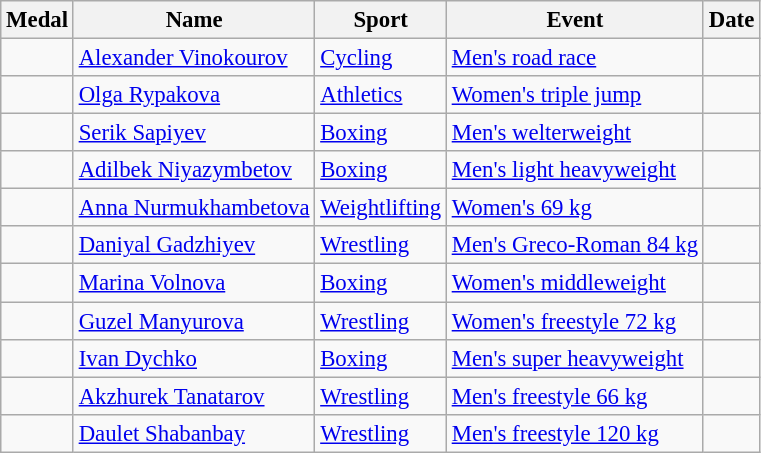<table class="wikitable sortable" style="font-size: 95%;">
<tr>
<th>Medal</th>
<th>Name</th>
<th>Sport</th>
<th>Event</th>
<th>Date</th>
</tr>
<tr>
<td></td>
<td><a href='#'>Alexander Vinokourov</a></td>
<td><a href='#'>Cycling</a></td>
<td><a href='#'>Men's road race</a></td>
<td></td>
</tr>
<tr>
<td></td>
<td><a href='#'>Olga Rypakova</a></td>
<td><a href='#'>Athletics</a></td>
<td><a href='#'>Women's triple jump</a></td>
<td></td>
</tr>
<tr>
<td></td>
<td><a href='#'>Serik Sapiyev</a></td>
<td><a href='#'>Boxing</a></td>
<td><a href='#'>Men's welterweight</a></td>
<td></td>
</tr>
<tr>
<td></td>
<td><a href='#'>Adilbek Niyazymbetov</a></td>
<td><a href='#'>Boxing</a></td>
<td><a href='#'>Men's light heavyweight</a></td>
<td></td>
</tr>
<tr>
<td></td>
<td><a href='#'>Anna Nurmukhambetova</a></td>
<td><a href='#'>Weightlifting</a></td>
<td><a href='#'>Women's 69 kg</a></td>
<td></td>
</tr>
<tr>
<td></td>
<td><a href='#'>Daniyal Gadzhiyev</a></td>
<td><a href='#'>Wrestling</a></td>
<td><a href='#'>Men's Greco-Roman 84 kg</a></td>
<td></td>
</tr>
<tr>
<td></td>
<td><a href='#'>Marina Volnova</a></td>
<td><a href='#'>Boxing</a></td>
<td><a href='#'>Women's middleweight</a></td>
<td></td>
</tr>
<tr>
<td></td>
<td><a href='#'>Guzel Manyurova</a></td>
<td><a href='#'>Wrestling</a></td>
<td><a href='#'>Women's freestyle 72 kg</a></td>
<td></td>
</tr>
<tr>
<td></td>
<td><a href='#'>Ivan Dychko</a></td>
<td><a href='#'>Boxing</a></td>
<td><a href='#'>Men's super heavyweight</a></td>
<td></td>
</tr>
<tr>
<td></td>
<td><a href='#'>Akzhurek Tanatarov</a></td>
<td><a href='#'>Wrestling</a></td>
<td><a href='#'>Men's freestyle 66 kg</a></td>
<td></td>
</tr>
<tr>
<td></td>
<td><a href='#'>Daulet Shabanbay</a></td>
<td><a href='#'>Wrestling</a></td>
<td><a href='#'>Men's freestyle 120 kg</a></td>
<td></td>
</tr>
</table>
